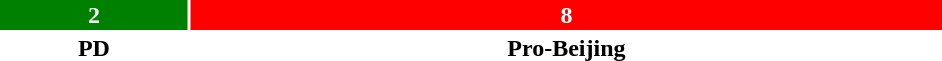<table style="width:50%; text-align:center;">
<tr style="color:white;">
<td style="background:green; width:20%;"><strong>2</strong></td>
<td style="background:red; width:80%;"><strong>8</strong></td>
</tr>
<tr>
<td><span><strong>PD</strong></span></td>
<td><span><strong>Pro-Beijing</strong></span></td>
</tr>
</table>
